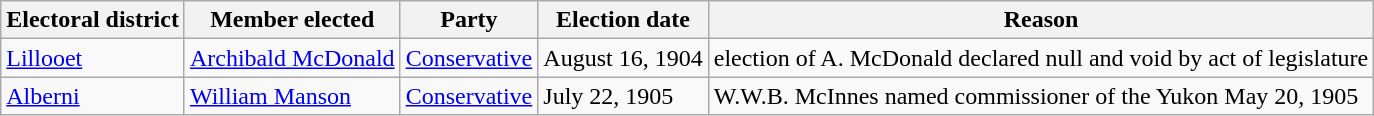<table class="wikitable sortable">
<tr>
<th>Electoral district</th>
<th>Member elected</th>
<th>Party</th>
<th>Election date</th>
<th>Reason</th>
</tr>
<tr>
<td><a href='#'>Lillooet</a></td>
<td><a href='#'>Archibald McDonald</a></td>
<td><a href='#'>Conservative</a></td>
<td>August 16, 1904</td>
<td>election of A. McDonald declared null and void by act of legislature</td>
</tr>
<tr>
<td><a href='#'>Alberni</a></td>
<td><a href='#'>William Manson</a></td>
<td><a href='#'>Conservative</a></td>
<td>July 22, 1905</td>
<td>W.W.B. McInnes named commissioner of the Yukon May 20, 1905</td>
</tr>
</table>
